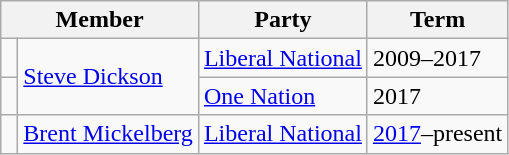<table class="wikitable">
<tr>
<th colspan="2">Member</th>
<th>Party</th>
<th>Term</th>
</tr>
<tr>
<td> </td>
<td rowspan="2"><a href='#'>Steve Dickson</a></td>
<td><a href='#'>Liberal National</a></td>
<td>2009–2017</td>
</tr>
<tr>
<td> </td>
<td><a href='#'>One Nation</a></td>
<td>2017</td>
</tr>
<tr>
<td> </td>
<td><a href='#'>Brent Mickelberg</a></td>
<td><a href='#'>Liberal National</a></td>
<td><a href='#'>2017</a>–present</td>
</tr>
</table>
